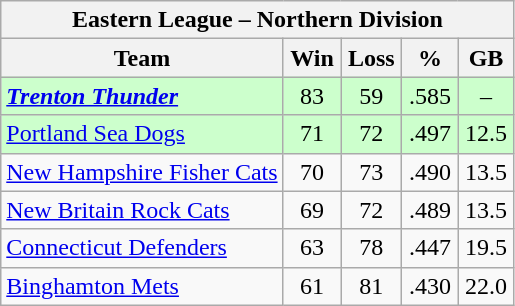<table class="wikitable">
<tr>
<th colspan="5">Eastern League – Northern Division</th>
</tr>
<tr>
<th width="55%">Team</th>
<th>Win</th>
<th>Loss</th>
<th>%</th>
<th>GB</th>
</tr>
<tr align=center bgcolor="#CCFFCC">
<td align=left><strong><em><a href='#'>Trenton Thunder</a></em></strong></td>
<td>83</td>
<td>59</td>
<td>.585</td>
<td>–</td>
</tr>
<tr align=center bgcolor="#CCFFCC">
<td align=left><a href='#'>Portland Sea Dogs</a></td>
<td>71</td>
<td>72</td>
<td>.497</td>
<td>12.5</td>
</tr>
<tr align=center>
<td align=left><a href='#'>New Hampshire Fisher Cats</a></td>
<td>70</td>
<td>73</td>
<td>.490</td>
<td>13.5</td>
</tr>
<tr align=center>
<td align=left><a href='#'>New Britain Rock Cats</a></td>
<td>69</td>
<td>72</td>
<td>.489</td>
<td>13.5</td>
</tr>
<tr align=center>
<td align=left><a href='#'>Connecticut Defenders</a></td>
<td>63</td>
<td>78</td>
<td>.447</td>
<td>19.5</td>
</tr>
<tr align=center>
<td align=left><a href='#'>Binghamton Mets</a></td>
<td>61</td>
<td>81</td>
<td>.430</td>
<td>22.0</td>
</tr>
</table>
